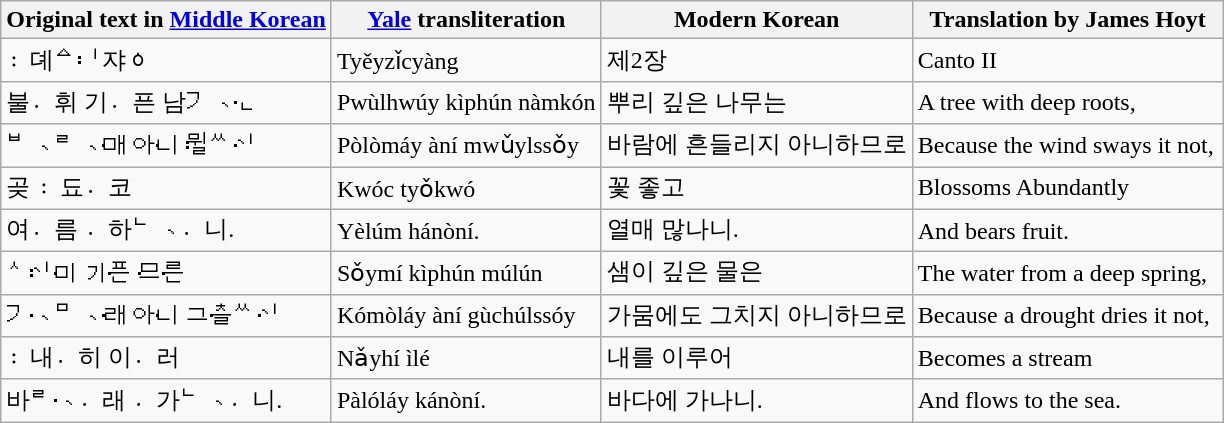<table class="wikitable">
<tr>
<th>Original text in <a href='#'>Middle Korean</a></th>
<th><a href='#'>Yale</a> transliteration</th>
<th>Modern Korean</th>
<th width="200px">Translation by James Hoyt</th>
</tr>
<tr>
<td>뎨〯ᅀᅵ〯쟈ᇰ</td>
<td>Tyěyzǐcyàng</td>
<td>제2장</td>
<td>Canto II</td>
</tr>
<tr>
<td>불휘〮 기픈〮 남ᄀᆞᆫ〮</td>
<td>Pwùlhwúy kìphún nàmkón</td>
<td>뿌리 깊은 나무는</td>
<td>A tree with deep roots,</td>
</tr>
<tr>
<td>ᄇᆞᄅᆞ매〮 아니〮 뮐〯ᄊᆡ〮</td>
<td>Pòlòmáy àní mwǔylssǒy</td>
<td>바람에 흔들리지 아니하므로</td>
<td>Because the wind sways it not,</td>
</tr>
<tr>
<td>곶 됴〯코〮</td>
<td>Kwóc tyǒkwó</td>
<td>꽃 좋고</td>
<td>Blossoms Abundantly</td>
</tr>
<tr>
<td>여름〮 하〮ᄂᆞ니〮.</td>
<td>Yèlúm hánòní.</td>
<td>열매 많나니.</td>
<td>And bears fruit.</td>
</tr>
<tr>
<td>ᄉᆡ〯미〮 기픈〮 므〮른〮</td>
<td>Sǒymí kìphún múlún</td>
<td>샘이 깊은 물은</td>
<td>The water from a deep spring,</td>
</tr>
<tr>
<td>ᄀᆞ〮ᄆᆞ래〮 아니〮 그츨〮ᄊᆡ〮</td>
<td>Kómòláy àní gùchúlssóy</td>
<td>가뭄에도 그치지 아니하므로</td>
<td>Because a drought dries it not,</td>
</tr>
<tr>
<td>내〯히〮 이러〮</td>
<td>Nǎyhí ìlé</td>
<td>내를 이루어</td>
<td>Becomes a stream</td>
</tr>
<tr>
<td>바ᄅᆞ〮래〮 가〮ᄂᆞ니〮.</td>
<td>Pàlóláy kánòní.</td>
<td>바다에 가나니.</td>
<td>And flows to the sea.</td>
</tr>
</table>
